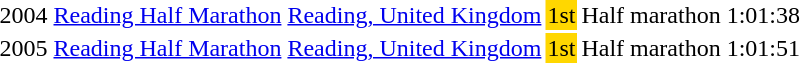<table>
<tr>
<td>2004</td>
<td><a href='#'>Reading Half Marathon</a></td>
<td><a href='#'>Reading, United Kingdom</a></td>
<td bgcolor="gold">1st</td>
<td>Half marathon</td>
<td>1:01:38</td>
</tr>
<tr>
<td>2005</td>
<td><a href='#'>Reading Half Marathon</a></td>
<td><a href='#'>Reading, United Kingdom</a></td>
<td bgcolor="gold">1st</td>
<td>Half marathon</td>
<td>1:01:51</td>
</tr>
</table>
